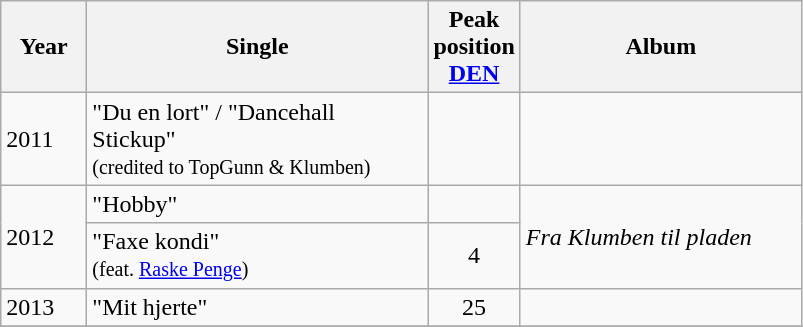<table class="wikitable">
<tr>
<th width="50">Year</th>
<th width="220">Single</th>
<th>Peak<br>position<br><a href='#'>DEN</a><br></th>
<th width="180">Album</th>
</tr>
<tr>
<td align="left">2011</td>
<td align="left">"Du en lort" / "Dancehall Stickup" <br><small>(credited to TopGunn & Klumben)</small></td>
<td align="center"></td>
<td></td>
</tr>
<tr>
<td align="left" rowspan="2">2012</td>
<td align="left">"Hobby"</td>
<td align="center"></td>
<td rowspan="2"><em>Fra Klumben til pladen</em></td>
</tr>
<tr>
<td align="left">"Faxe kondi" <br><small>(feat. <a href='#'>Raske Penge</a>)</small></td>
<td align="center">4</td>
</tr>
<tr>
<td align="left" rowspan="1">2013</td>
<td align="left">"Mit hjerte"</td>
<td align="center">25</td>
<td rowspan="1"></td>
</tr>
<tr>
</tr>
</table>
